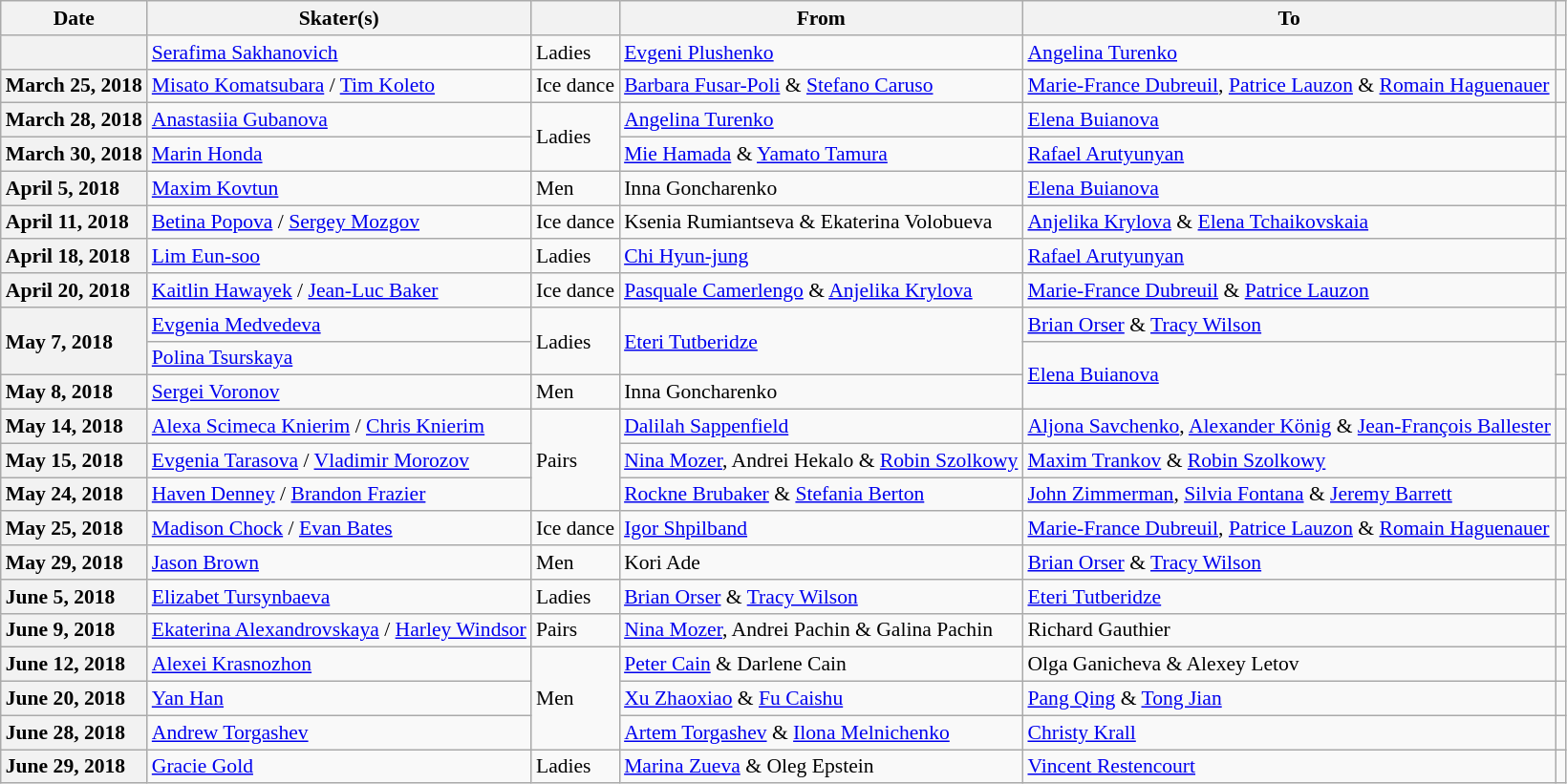<table class="wikitable unsortable" style="text-align:left; font-size:90%">
<tr>
<th scope="col">Date</th>
<th scope="col">Skater(s)</th>
<th scope="col"></th>
<th scope="col">From</th>
<th scope="col">To</th>
<th scope="col"></th>
</tr>
<tr>
<th scope="row" style="text-align:left"></th>
<td> <a href='#'>Serafima Sakhanovich</a></td>
<td>Ladies</td>
<td><a href='#'>Evgeni Plushenko</a></td>
<td><a href='#'>Angelina Turenko</a></td>
<td></td>
</tr>
<tr>
<th scope="row" style="text-align:left">March 25, 2018</th>
<td> <a href='#'>Misato Komatsubara</a> / <a href='#'>Tim Koleto</a></td>
<td>Ice dance</td>
<td><a href='#'>Barbara Fusar-Poli</a> & <a href='#'>Stefano Caruso</a></td>
<td><a href='#'>Marie-France Dubreuil</a>, <a href='#'>Patrice Lauzon</a> & <a href='#'>Romain Haguenauer</a></td>
<td></td>
</tr>
<tr>
<th scope="row" style="text-align:left">March 28, 2018</th>
<td> <a href='#'>Anastasiia Gubanova</a></td>
<td rowspan="2">Ladies</td>
<td><a href='#'>Angelina Turenko</a></td>
<td><a href='#'>Elena Buianova</a></td>
<td></td>
</tr>
<tr>
<th scope="row" style="text-align:left">March 30, 2018</th>
<td> <a href='#'>Marin Honda</a></td>
<td><a href='#'>Mie Hamada</a> & <a href='#'>Yamato Tamura</a></td>
<td><a href='#'>Rafael Arutyunyan</a></td>
<td></td>
</tr>
<tr>
<th scope="row" style="text-align:left">April 5, 2018</th>
<td> <a href='#'>Maxim Kovtun</a></td>
<td>Men</td>
<td>Inna Goncharenko</td>
<td><a href='#'>Elena Buianova</a></td>
<td></td>
</tr>
<tr>
<th scope="row" style="text-align:left">April 11, 2018</th>
<td> <a href='#'>Betina Popova</a> / <a href='#'>Sergey Mozgov</a></td>
<td>Ice dance</td>
<td>Ksenia Rumiantseva & Ekaterina Volobueva</td>
<td><a href='#'>Anjelika Krylova</a> & <a href='#'>Elena Tchaikovskaia</a></td>
<td></td>
</tr>
<tr>
<th scope="row" style="text-align:left">April 18, 2018</th>
<td> <a href='#'>Lim Eun-soo</a></td>
<td>Ladies</td>
<td><a href='#'>Chi Hyun-jung</a></td>
<td><a href='#'>Rafael Arutyunyan</a></td>
<td></td>
</tr>
<tr>
<th scope="row" style="text-align:left">April 20, 2018</th>
<td> <a href='#'>Kaitlin Hawayek</a> / <a href='#'>Jean-Luc Baker</a></td>
<td>Ice dance</td>
<td><a href='#'>Pasquale Camerlengo</a> & <a href='#'>Anjelika Krylova</a></td>
<td><a href='#'>Marie-France Dubreuil</a> & <a href='#'>Patrice Lauzon</a></td>
<td></td>
</tr>
<tr>
<th rowspan="2" scope="row" style="text-align:left">May 7, 2018</th>
<td> <a href='#'>Evgenia Medvedeva</a></td>
<td rowspan="2">Ladies</td>
<td rowspan="2"><a href='#'>Eteri Tutberidze</a></td>
<td><a href='#'>Brian Orser</a> & <a href='#'>Tracy Wilson</a></td>
<td></td>
</tr>
<tr>
<td> <a href='#'>Polina Tsurskaya</a></td>
<td rowspan="2"><a href='#'>Elena Buianova</a></td>
<td></td>
</tr>
<tr>
<th scope="row" style="text-align:left">May 8, 2018</th>
<td> <a href='#'>Sergei Voronov</a></td>
<td>Men</td>
<td>Inna Goncharenko</td>
<td></td>
</tr>
<tr>
<th scope="row" style="text-align:left">May 14, 2018</th>
<td> <a href='#'>Alexa Scimeca Knierim</a> / <a href='#'>Chris Knierim</a></td>
<td rowspan="3">Pairs</td>
<td><a href='#'>Dalilah Sappenfield</a></td>
<td><a href='#'>Aljona Savchenko</a>, <a href='#'>Alexander König</a> & <a href='#'>Jean-François Ballester</a></td>
<td></td>
</tr>
<tr>
<th scope="row" style="text-align:left">May 15, 2018</th>
<td> <a href='#'>Evgenia Tarasova</a> / <a href='#'>Vladimir Morozov</a></td>
<td><a href='#'>Nina Mozer</a>, Andrei Hekalo & <a href='#'>Robin Szolkowy</a></td>
<td><a href='#'>Maxim Trankov</a> & <a href='#'>Robin Szolkowy</a></td>
<td></td>
</tr>
<tr>
<th scope="row" style="text-align:left">May 24, 2018</th>
<td> <a href='#'>Haven Denney</a> / <a href='#'>Brandon Frazier</a></td>
<td><a href='#'>Rockne Brubaker</a> & <a href='#'>Stefania Berton</a></td>
<td><a href='#'>John Zimmerman</a>, <a href='#'>Silvia Fontana</a> & <a href='#'>Jeremy Barrett</a></td>
<td></td>
</tr>
<tr>
<th scope="row" style="text-align:left">May 25, 2018</th>
<td> <a href='#'>Madison Chock</a> / <a href='#'>Evan Bates</a></td>
<td>Ice dance</td>
<td><a href='#'>Igor Shpilband</a></td>
<td><a href='#'>Marie-France Dubreuil</a>, <a href='#'>Patrice Lauzon</a> & <a href='#'>Romain Haguenauer</a></td>
<td></td>
</tr>
<tr>
<th scope="row" style="text-align:left">May 29, 2018</th>
<td> <a href='#'>Jason Brown</a></td>
<td>Men</td>
<td>Kori Ade</td>
<td><a href='#'>Brian Orser</a> & <a href='#'>Tracy Wilson</a></td>
<td></td>
</tr>
<tr>
<th scope="row" style="text-align:left">June 5, 2018</th>
<td> <a href='#'>Elizabet Tursynbaeva</a></td>
<td>Ladies</td>
<td><a href='#'>Brian Orser</a> & <a href='#'>Tracy Wilson</a></td>
<td><a href='#'>Eteri Tutberidze</a></td>
<td></td>
</tr>
<tr>
<th scope="row" style="text-align:left">June 9, 2018</th>
<td> <a href='#'>Ekaterina Alexandrovskaya</a> / <a href='#'>Harley Windsor</a></td>
<td>Pairs</td>
<td><a href='#'>Nina Mozer</a>, Andrei Pachin & Galina Pachin</td>
<td>Richard Gauthier</td>
<td></td>
</tr>
<tr>
<th scope="row" style="text-align:left">June 12, 2018</th>
<td> <a href='#'>Alexei Krasnozhon</a></td>
<td rowspan="3">Men</td>
<td><a href='#'>Peter Cain</a> & Darlene Cain</td>
<td>Olga Ganicheva & Alexey Letov</td>
<td></td>
</tr>
<tr>
<th scope="row" style="text-align:left">June 20, 2018</th>
<td> <a href='#'>Yan Han</a></td>
<td><a href='#'>Xu Zhaoxiao</a> & <a href='#'>Fu Caishu</a></td>
<td><a href='#'>Pang Qing</a> & <a href='#'>Tong Jian</a></td>
<td></td>
</tr>
<tr>
<th scope="row" style="text-align:left">June 28, 2018</th>
<td> <a href='#'>Andrew Torgashev</a></td>
<td><a href='#'>Artem Torgashev</a> & <a href='#'>Ilona Melnichenko</a></td>
<td><a href='#'>Christy Krall</a></td>
<td></td>
</tr>
<tr>
<th scope="row" style="text-align:left">June 29, 2018</th>
<td> <a href='#'>Gracie Gold</a></td>
<td>Ladies</td>
<td><a href='#'>Marina Zueva</a> & Oleg Epstein</td>
<td><a href='#'>Vincent Restencourt</a></td>
<td></td>
</tr>
</table>
